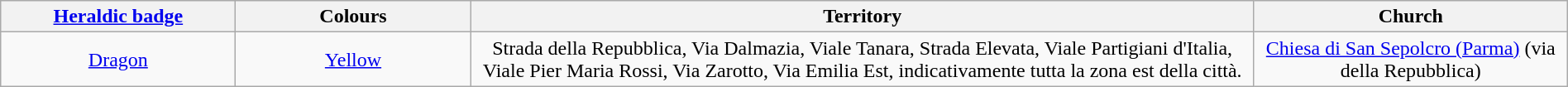<table class="wikitable" width=100% style="text-align: center;">
<tr>
<th width=15%><a href='#'>Heraldic badge</a></th>
<th width=15%>Colours</th>
<th width=50%>Territory</th>
<th width=20%>Church</th>
</tr>
<tr>
<td><a href='#'>Dragon</a></td>
<td><a href='#'>Yellow</a></td>
<td>Strada della Repubblica, Via Dalmazia, Viale Tanara, Strada Elevata, Viale Partigiani d'Italia, Viale Pier Maria Rossi, Via Zarotto, Via Emilia Est, indicativamente tutta la zona est della città.</td>
<td><a href='#'>Chiesa di San Sepolcro (Parma)</a> (via della Repubblica)</td>
</tr>
</table>
